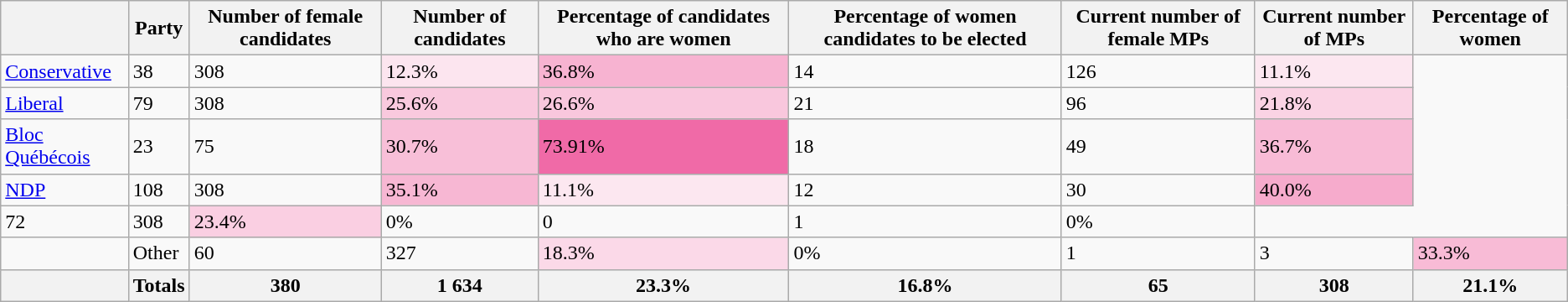<table class="wikitable">
<tr>
<th></th>
<th>Party</th>
<th>Number of female candidates</th>
<th>Number of candidates</th>
<th>Percentage of candidates who are women</th>
<th>Percentage of women candidates to be elected</th>
<th>Current number of female MPs</th>
<th>Current number of MPs</th>
<th>Percentage of women</th>
</tr>
<tr>
<td><a href='#'>Conservative</a></td>
<td>38</td>
<td>308</td>
<td bgcolor="#FCE5EF">12.3%</td>
<td bgcolor="#F7B3D1">36.8%</td>
<td>14</td>
<td>126</td>
<td bgcolor="#FCE7F0">11.1%</td>
</tr>
<tr>
<td><a href='#'>Liberal</a></td>
<td>79</td>
<td>308</td>
<td bgcolor="#F9C9DE">25.6%</td>
<td bgcolor="#F9C7DD">26.6%</td>
<td>21</td>
<td>96</td>
<td bgcolor="#FAD3E4">21.8%</td>
</tr>
<tr>
<td><a href='#'>Bloc Québécois</a></td>
<td>23</td>
<td>75</td>
<td bgcolor="#F8BFD8">30.7%</td>
<td bgcolor="#F06AA7">73.91%</td>
<td>18</td>
<td>49</td>
<td bgcolor="#F8BBD6">36.7%</td>
</tr>
<tr>
<td><a href='#'>NDP</a></td>
<td>108</td>
<td>308</td>
<td bgcolor="#F7B7D3">35.1%</td>
<td bgcolor="#FCE7F0">11.1%</td>
<td>12</td>
<td>30</td>
<td bgcolor="#F6ABCC">40.0%</td>
</tr>
<tr>
<td>72</td>
<td>308</td>
<td bgcolor="#FACFE2">23.4%</td>
<td>0%</td>
<td>0</td>
<td>1</td>
<td>0%</td>
</tr>
<tr>
<td></td>
<td>Other</td>
<td>60</td>
<td>327</td>
<td bgcolor="#FBD9E8">18.3%</td>
<td>0%</td>
<td>1</td>
<td>3</td>
<td bgcolor="#F8BBD6">33.3%</td>
</tr>
<tr>
<th></th>
<th>Totals</th>
<th>380</th>
<th>1 634</th>
<th bgcolor="#FACFE2">23.3%</th>
<th bgcolor="#FBDBE9">16.8%</th>
<th>65</th>
<th>308</th>
<th bgcolor="#FAD3E4">21.1%</th>
</tr>
</table>
